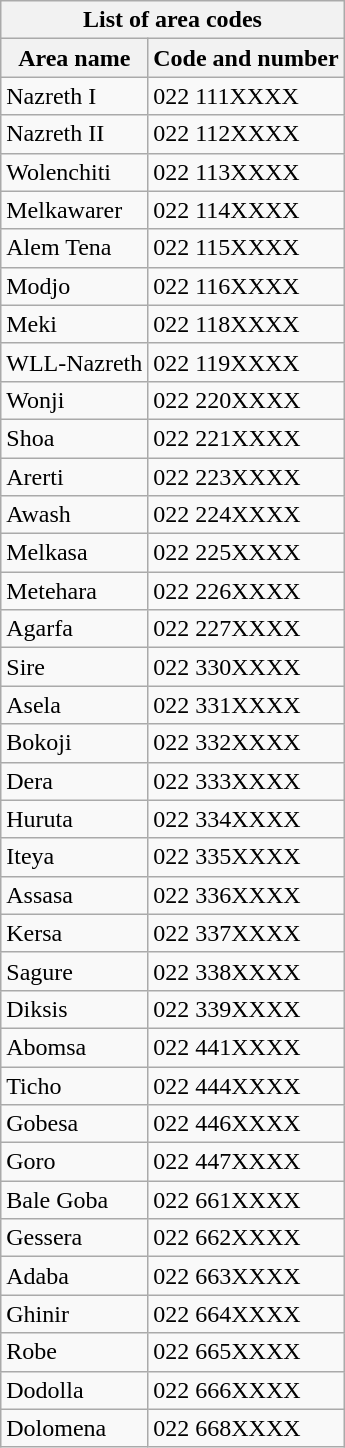<table class="wikitable">
<tr>
<th colspan="2">List of area codes</th>
</tr>
<tr>
<th>Area name</th>
<th>Code and number</th>
</tr>
<tr>
<td>Nazreth I</td>
<td>022 111XXXX</td>
</tr>
<tr>
<td>Nazreth II</td>
<td>022 112XXXX</td>
</tr>
<tr>
<td>Wolenchiti</td>
<td>022 113XXXX</td>
</tr>
<tr>
<td>Melkawarer</td>
<td>022 114XXXX</td>
</tr>
<tr>
<td>Alem Tena</td>
<td>022 115XXXX</td>
</tr>
<tr>
<td>Modjo</td>
<td>022 116XXXX</td>
</tr>
<tr>
<td>Meki</td>
<td>022 118XXXX</td>
</tr>
<tr>
<td>WLL-Nazreth</td>
<td>022 119XXXX</td>
</tr>
<tr>
<td>Wonji</td>
<td>022 220XXXX</td>
</tr>
<tr>
<td>Shoa</td>
<td>022 221XXXX</td>
</tr>
<tr>
<td>Arerti</td>
<td>022 223XXXX</td>
</tr>
<tr>
<td>Awash</td>
<td>022 224XXXX</td>
</tr>
<tr>
<td>Melkasa</td>
<td>022 225XXXX</td>
</tr>
<tr>
<td>Metehara</td>
<td>022 226XXXX</td>
</tr>
<tr>
<td>Agarfa</td>
<td>022 227XXXX</td>
</tr>
<tr>
<td>Sire</td>
<td>022 330XXXX</td>
</tr>
<tr>
<td>Asela</td>
<td>022 331XXXX</td>
</tr>
<tr>
<td>Bokoji</td>
<td>022 332XXXX</td>
</tr>
<tr>
<td>Dera</td>
<td>022 333XXXX</td>
</tr>
<tr>
<td>Huruta</td>
<td>022 334XXXX</td>
</tr>
<tr>
<td>Iteya</td>
<td>022 335XXXX</td>
</tr>
<tr>
<td>Assasa</td>
<td>022 336XXXX</td>
</tr>
<tr>
<td>Kersa</td>
<td>022 337XXXX</td>
</tr>
<tr>
<td>Sagure</td>
<td>022 338XXXX</td>
</tr>
<tr>
<td>Diksis</td>
<td>022 339XXXX</td>
</tr>
<tr>
<td>Abomsa</td>
<td>022 441XXXX</td>
</tr>
<tr>
<td>Ticho</td>
<td>022 444XXXX</td>
</tr>
<tr>
<td>Gobesa</td>
<td>022 446XXXX</td>
</tr>
<tr>
<td>Goro</td>
<td>022 447XXXX</td>
</tr>
<tr>
<td>Bale Goba</td>
<td>022 661XXXX</td>
</tr>
<tr>
<td>Gessera</td>
<td>022 662XXXX</td>
</tr>
<tr>
<td>Adaba</td>
<td>022 663XXXX</td>
</tr>
<tr>
<td>Ghinir</td>
<td>022 664XXXX</td>
</tr>
<tr>
<td>Robe</td>
<td>022 665XXXX</td>
</tr>
<tr>
<td>Dodolla</td>
<td>022 666XXXX</td>
</tr>
<tr>
<td>Dolomena</td>
<td>022 668XXXX</td>
</tr>
</table>
